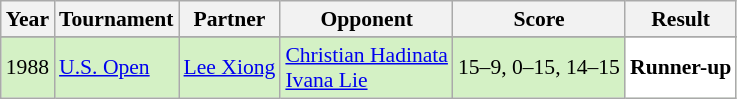<table class="sortable wikitable" style="font-size:90%;">
<tr>
<th>Year</th>
<th>Tournament</th>
<th>Partner</th>
<th>Opponent</th>
<th>Score</th>
<th>Result</th>
</tr>
<tr>
</tr>
<tr style="background:#D4F1C5">
<td align="center">1988</td>
<td align="left"><a href='#'>U.S. Open</a></td>
<td align="left"> <a href='#'>Lee Xiong</a></td>
<td align="left"> <a href='#'>Christian Hadinata</a> <br>  <a href='#'>Ivana Lie</a></td>
<td align="left">15–9, 0–15, 14–15</td>
<td style="text-align:left; background:white"> <strong>Runner-up</strong></td>
</tr>
</table>
